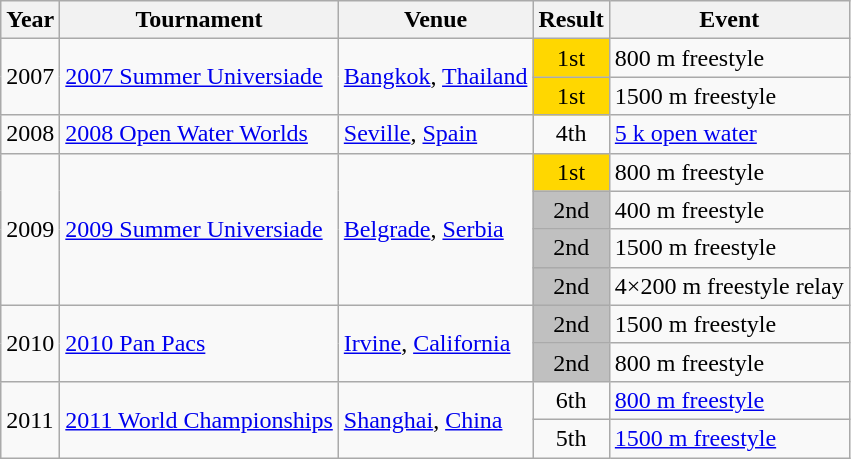<table class=wikitable>
<tr>
<th>Year</th>
<th>Tournament</th>
<th>Venue</th>
<th>Result</th>
<th>Event</th>
</tr>
<tr>
<td rowspan=2>2007</td>
<td rowspan=2><a href='#'>2007 Summer Universiade</a></td>
<td rowspan=2><a href='#'>Bangkok</a>, <a href='#'>Thailand</a></td>
<td bgcolor="gold" align="center">1st</td>
<td>800 m freestyle</td>
</tr>
<tr>
<td bgcolor="gold" align="center">1st</td>
<td>1500 m freestyle</td>
</tr>
<tr>
<td>2008</td>
<td><a href='#'>2008 Open Water Worlds</a></td>
<td><a href='#'>Seville</a>, <a href='#'>Spain</a></td>
<td align="center">4th</td>
<td><a href='#'>5 k open water</a></td>
</tr>
<tr>
<td rowspan=4>2009</td>
<td rowspan=4><a href='#'>2009 Summer Universiade</a></td>
<td rowspan=4><a href='#'>Belgrade</a>, <a href='#'>Serbia</a></td>
<td bgcolor="gold" align="center">1st</td>
<td>800 m freestyle</td>
</tr>
<tr>
<td bgcolor="silver" align="center">2nd</td>
<td>400 m freestyle</td>
</tr>
<tr>
<td bgcolor="silver" align="center">2nd</td>
<td>1500 m freestyle</td>
</tr>
<tr>
<td bgcolor="silver" align="center">2nd</td>
<td>4×200 m freestyle relay</td>
</tr>
<tr>
<td rowspan=2>2010</td>
<td rowspan=2><a href='#'>2010 Pan Pacs</a></td>
<td rowspan=2><a href='#'>Irvine</a>, <a href='#'>California</a></td>
<td bgcolor="silver" align="center">2nd</td>
<td>1500 m freestyle</td>
</tr>
<tr>
<td bgcolor="silver" align="center">2nd</td>
<td>800 m freestyle</td>
</tr>
<tr>
<td rowspan=2>2011</td>
<td rowspan=2><a href='#'>2011 World Championships</a></td>
<td rowspan=2><a href='#'>Shanghai</a>, <a href='#'>China</a></td>
<td align="center">6th</td>
<td><a href='#'>800 m freestyle</a></td>
</tr>
<tr>
<td align="center">5th</td>
<td><a href='#'>1500 m freestyle</a></td>
</tr>
</table>
